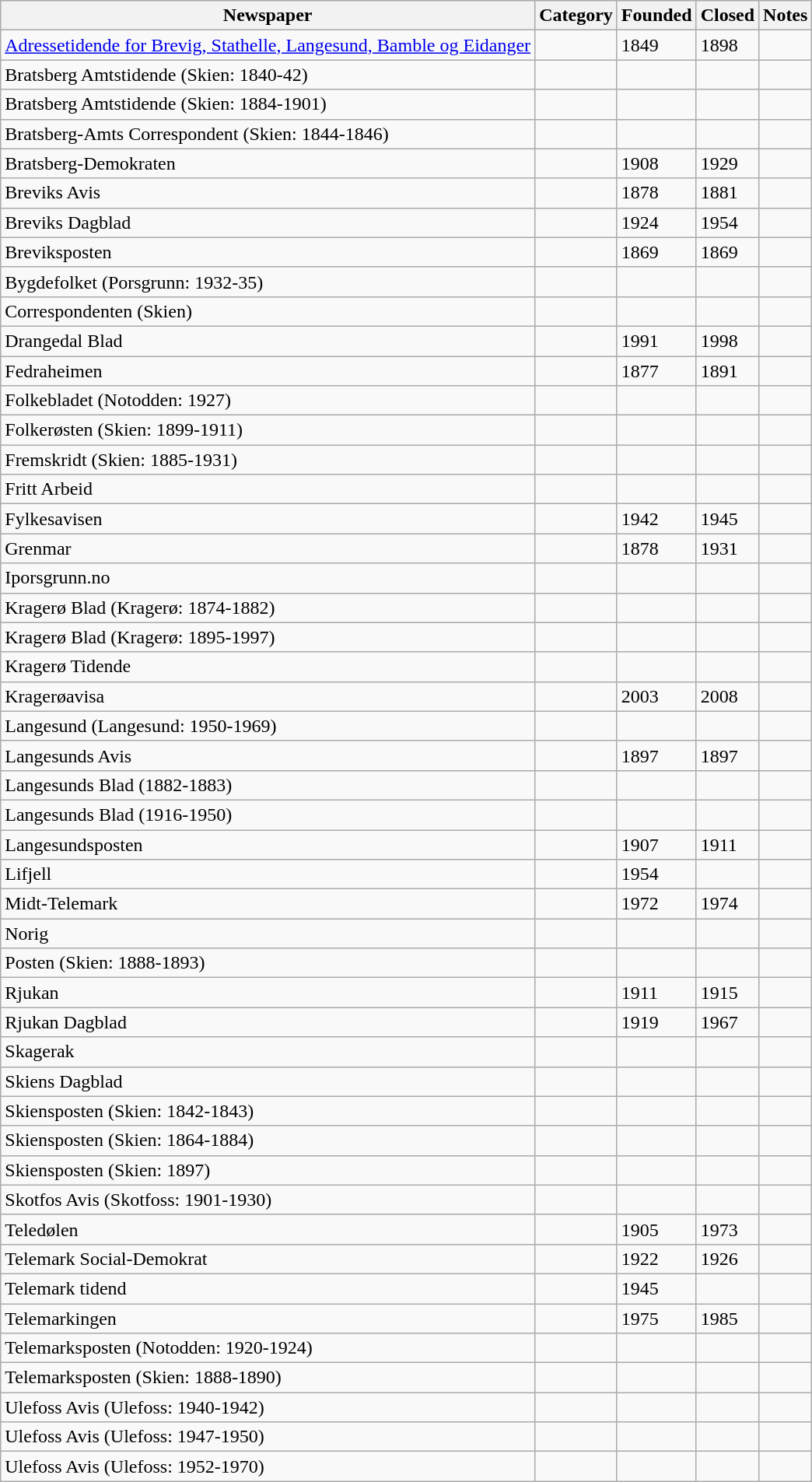<table class="wikitable sortable">
<tr>
<th>Newspaper</th>
<th>Category</th>
<th>Founded</th>
<th>Closed</th>
<th class="unsortable">Notes</th>
</tr>
<tr>
<td><a href='#'>Adressetidende for Brevig, Stathelle, Langesund, Bamble og Eidanger</a></td>
<td></td>
<td>1849</td>
<td>1898</td>
<td></td>
</tr>
<tr>
<td>Bratsberg Amtstidende (Skien: 1840-42)</td>
<td></td>
<td></td>
<td></td>
<td></td>
</tr>
<tr>
<td>Bratsberg Amtstidende (Skien: 1884-1901)</td>
<td></td>
<td></td>
<td></td>
<td></td>
</tr>
<tr>
<td>Bratsberg-Amts Correspondent (Skien: 1844-1846)</td>
<td></td>
<td></td>
<td></td>
<td></td>
</tr>
<tr>
<td>Bratsberg-Demokraten</td>
<td></td>
<td>1908</td>
<td>1929</td>
<td></td>
</tr>
<tr>
<td>Breviks Avis</td>
<td></td>
<td>1878</td>
<td>1881</td>
<td></td>
</tr>
<tr>
<td>Breviks Dagblad</td>
<td></td>
<td>1924</td>
<td>1954</td>
<td></td>
</tr>
<tr>
<td>Breviksposten</td>
<td></td>
<td>1869</td>
<td>1869</td>
<td></td>
</tr>
<tr>
<td>Bygdefolket (Porsgrunn: 1932-35)</td>
<td></td>
<td></td>
<td></td>
<td></td>
</tr>
<tr>
<td>Correspondenten (Skien)</td>
<td></td>
<td></td>
<td></td>
<td></td>
</tr>
<tr>
<td>Drangedal Blad</td>
<td></td>
<td>1991</td>
<td>1998</td>
<td></td>
</tr>
<tr>
<td>Fedraheimen</td>
<td></td>
<td>1877</td>
<td>1891</td>
<td></td>
</tr>
<tr>
<td>Folkebladet (Notodden: 1927)</td>
<td></td>
<td></td>
<td></td>
<td></td>
</tr>
<tr>
<td>Folkerøsten (Skien: 1899-1911)</td>
<td></td>
<td></td>
<td></td>
<td></td>
</tr>
<tr>
<td>Fremskridt (Skien: 1885-1931)</td>
<td></td>
<td></td>
<td></td>
<td></td>
</tr>
<tr>
<td>Fritt Arbeid</td>
<td></td>
<td></td>
<td></td>
<td></td>
</tr>
<tr>
<td>Fylkesavisen</td>
<td></td>
<td>1942</td>
<td>1945</td>
<td></td>
</tr>
<tr>
<td>Grenmar</td>
<td></td>
<td>1878</td>
<td>1931</td>
<td></td>
</tr>
<tr>
<td>Iporsgrunn.no</td>
<td></td>
<td></td>
<td></td>
<td></td>
</tr>
<tr>
<td>Kragerø Blad (Kragerø: 1874-1882)</td>
<td></td>
<td></td>
<td></td>
<td></td>
</tr>
<tr>
<td>Kragerø Blad (Kragerø: 1895-1997)</td>
<td></td>
<td></td>
<td></td>
<td></td>
</tr>
<tr>
<td>Kragerø Tidende</td>
<td></td>
<td></td>
<td></td>
<td></td>
</tr>
<tr>
<td>Kragerøavisa</td>
<td></td>
<td>2003</td>
<td>2008</td>
<td></td>
</tr>
<tr>
<td>Langesund (Langesund: 1950-1969)</td>
<td></td>
<td></td>
<td></td>
<td></td>
</tr>
<tr>
<td>Langesunds Avis</td>
<td></td>
<td>1897</td>
<td>1897</td>
<td></td>
</tr>
<tr>
<td>Langesunds Blad (1882-1883)</td>
<td></td>
<td></td>
<td></td>
<td></td>
</tr>
<tr>
<td>Langesunds Blad (1916-1950)</td>
<td></td>
<td></td>
<td></td>
<td></td>
</tr>
<tr>
<td>Langesundsposten</td>
<td></td>
<td>1907</td>
<td>1911</td>
<td></td>
</tr>
<tr>
<td>Lifjell</td>
<td></td>
<td>1954</td>
<td></td>
<td></td>
</tr>
<tr>
<td>Midt-Telemark</td>
<td></td>
<td>1972</td>
<td>1974</td>
<td></td>
</tr>
<tr>
<td>Norig</td>
<td></td>
<td></td>
<td></td>
<td></td>
</tr>
<tr>
<td>Posten (Skien: 1888-1893)</td>
<td></td>
<td></td>
<td></td>
<td></td>
</tr>
<tr>
<td>Rjukan</td>
<td></td>
<td>1911</td>
<td>1915</td>
<td></td>
</tr>
<tr>
<td>Rjukan Dagblad</td>
<td></td>
<td>1919</td>
<td>1967</td>
<td></td>
</tr>
<tr>
<td>Skagerak</td>
<td></td>
<td></td>
<td></td>
<td></td>
</tr>
<tr>
<td>Skiens Dagblad</td>
<td></td>
<td></td>
<td></td>
<td></td>
</tr>
<tr>
<td>Skiensposten (Skien: 1842-1843)</td>
<td></td>
<td></td>
<td></td>
<td></td>
</tr>
<tr>
<td>Skiensposten (Skien: 1864-1884)</td>
<td></td>
<td></td>
<td></td>
<td></td>
</tr>
<tr>
<td>Skiensposten (Skien: 1897)</td>
<td></td>
<td></td>
<td></td>
<td></td>
</tr>
<tr>
<td>Skotfos Avis (Skotfoss: 1901-1930)</td>
<td></td>
<td></td>
<td></td>
<td></td>
</tr>
<tr>
<td>Teledølen</td>
<td></td>
<td>1905</td>
<td>1973</td>
<td></td>
</tr>
<tr>
<td>Telemark Social-Demokrat</td>
<td></td>
<td>1922</td>
<td>1926</td>
<td></td>
</tr>
<tr>
<td>Telemark tidend</td>
<td></td>
<td>1945</td>
<td></td>
<td></td>
</tr>
<tr>
<td>Telemarkingen</td>
<td></td>
<td>1975</td>
<td>1985</td>
<td></td>
</tr>
<tr>
<td>Telemarksposten (Notodden: 1920-1924)</td>
<td></td>
<td></td>
<td></td>
<td></td>
</tr>
<tr>
<td>Telemarksposten (Skien: 1888-1890)</td>
<td></td>
<td></td>
<td></td>
<td></td>
</tr>
<tr>
<td>Ulefoss Avis (Ulefoss: 1940-1942)</td>
<td></td>
<td></td>
<td></td>
<td></td>
</tr>
<tr>
<td>Ulefoss Avis (Ulefoss: 1947-1950)</td>
<td></td>
<td></td>
<td></td>
<td></td>
</tr>
<tr>
<td>Ulefoss Avis (Ulefoss: 1952-1970)</td>
<td></td>
<td></td>
<td></td>
<td></td>
</tr>
</table>
